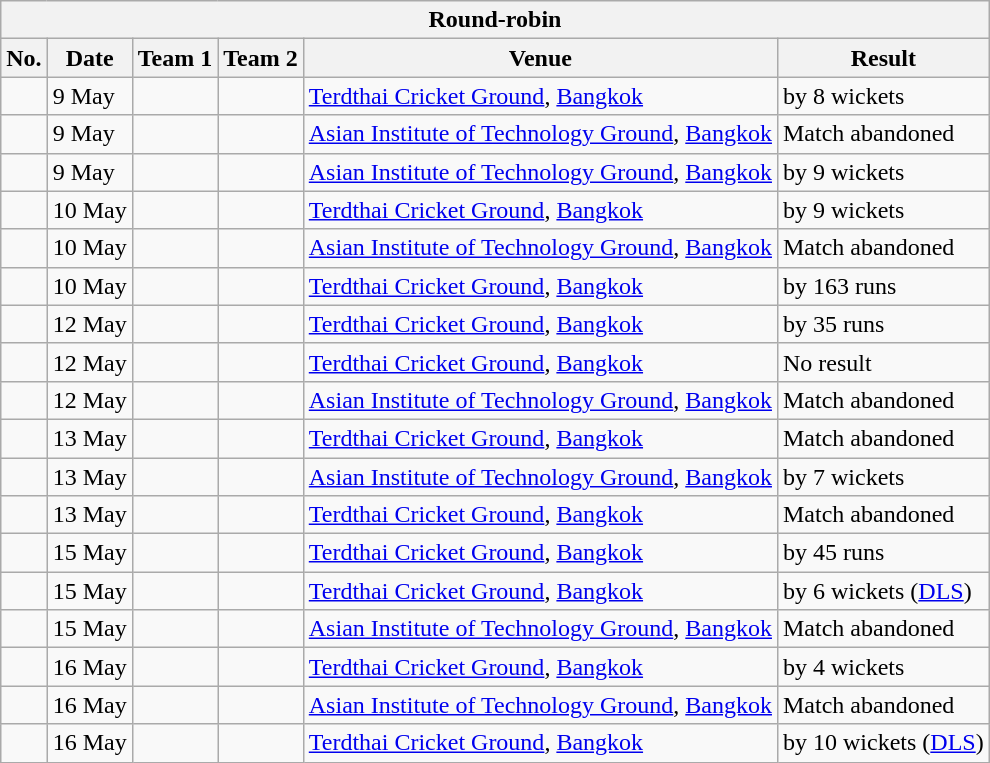<table class="wikitable">
<tr>
<th colspan="6">Round-robin</th>
</tr>
<tr>
<th>No.</th>
<th>Date</th>
<th>Team 1</th>
<th>Team 2</th>
<th>Venue</th>
<th>Result</th>
</tr>
<tr>
<td></td>
<td>9 May</td>
<td></td>
<td></td>
<td><a href='#'>Terdthai Cricket Ground</a>, <a href='#'>Bangkok</a></td>
<td> by 8 wickets</td>
</tr>
<tr>
<td></td>
<td>9 May</td>
<td></td>
<td></td>
<td><a href='#'>Asian Institute of Technology Ground</a>, <a href='#'>Bangkok</a></td>
<td>Match abandoned</td>
</tr>
<tr>
<td></td>
<td>9 May</td>
<td></td>
<td></td>
<td><a href='#'>Asian Institute of Technology Ground</a>, <a href='#'>Bangkok</a></td>
<td> by 9 wickets</td>
</tr>
<tr>
<td></td>
<td>10 May</td>
<td></td>
<td></td>
<td><a href='#'>Terdthai Cricket Ground</a>, <a href='#'>Bangkok</a></td>
<td> by 9 wickets</td>
</tr>
<tr>
<td></td>
<td>10 May</td>
<td></td>
<td></td>
<td><a href='#'>Asian Institute of Technology Ground</a>, <a href='#'>Bangkok</a></td>
<td>Match abandoned</td>
</tr>
<tr>
<td></td>
<td>10 May</td>
<td></td>
<td></td>
<td><a href='#'>Terdthai Cricket Ground</a>, <a href='#'>Bangkok</a></td>
<td> by 163 runs</td>
</tr>
<tr>
<td></td>
<td>12 May</td>
<td></td>
<td></td>
<td><a href='#'>Terdthai Cricket Ground</a>, <a href='#'>Bangkok</a></td>
<td> by 35 runs</td>
</tr>
<tr>
<td></td>
<td>12 May</td>
<td></td>
<td></td>
<td><a href='#'>Terdthai Cricket Ground</a>, <a href='#'>Bangkok</a></td>
<td>No result</td>
</tr>
<tr>
<td></td>
<td>12 May</td>
<td></td>
<td></td>
<td><a href='#'>Asian Institute of Technology Ground</a>, <a href='#'>Bangkok</a></td>
<td>Match abandoned</td>
</tr>
<tr>
<td></td>
<td>13 May</td>
<td></td>
<td></td>
<td><a href='#'>Terdthai Cricket Ground</a>, <a href='#'>Bangkok</a></td>
<td>Match abandoned</td>
</tr>
<tr>
<td></td>
<td>13 May</td>
<td></td>
<td></td>
<td><a href='#'>Asian Institute of Technology Ground</a>, <a href='#'>Bangkok</a></td>
<td> by 7 wickets</td>
</tr>
<tr>
<td></td>
<td>13 May</td>
<td></td>
<td></td>
<td><a href='#'>Terdthai Cricket Ground</a>, <a href='#'>Bangkok</a></td>
<td>Match abandoned</td>
</tr>
<tr>
<td></td>
<td>15 May</td>
<td></td>
<td></td>
<td><a href='#'>Terdthai Cricket Ground</a>, <a href='#'>Bangkok</a></td>
<td> by 45 runs</td>
</tr>
<tr>
<td></td>
<td>15 May</td>
<td></td>
<td></td>
<td><a href='#'>Terdthai Cricket Ground</a>, <a href='#'>Bangkok</a></td>
<td> by 6 wickets (<a href='#'>DLS</a>)</td>
</tr>
<tr>
<td></td>
<td>15 May</td>
<td></td>
<td></td>
<td><a href='#'>Asian Institute of Technology Ground</a>, <a href='#'>Bangkok</a></td>
<td>Match abandoned</td>
</tr>
<tr>
<td></td>
<td>16 May</td>
<td></td>
<td></td>
<td><a href='#'>Terdthai Cricket Ground</a>, <a href='#'>Bangkok</a></td>
<td> by 4 wickets</td>
</tr>
<tr>
<td></td>
<td>16 May</td>
<td></td>
<td></td>
<td><a href='#'>Asian Institute of Technology Ground</a>, <a href='#'>Bangkok</a></td>
<td>Match abandoned</td>
</tr>
<tr>
<td></td>
<td>16 May</td>
<td></td>
<td></td>
<td><a href='#'>Terdthai Cricket Ground</a>, <a href='#'>Bangkok</a></td>
<td> by 10 wickets (<a href='#'>DLS</a>)</td>
</tr>
</table>
